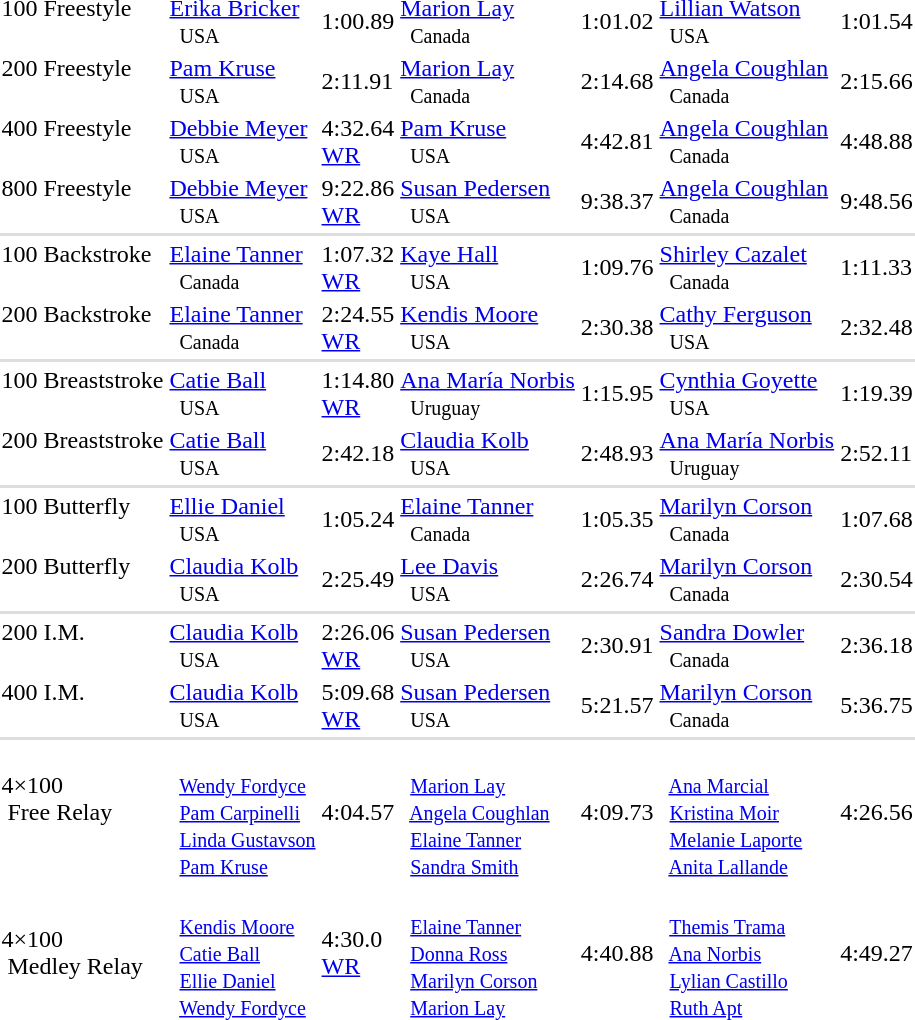<table>
<tr>
<td>100 Freestyle <br>  </td>
<td><a href='#'>Erika Bricker</a> <small><br>   USA </small></td>
<td>1:00.89</td>
<td><a href='#'>Marion Lay</a> <small><br>   Canada </small></td>
<td>1:01.02</td>
<td><a href='#'>Lillian Watson</a> <small><br>   USA </small></td>
<td>1:01.54</td>
</tr>
<tr>
<td>200 Freestyle <br>  </td>
<td><a href='#'>Pam Kruse</a> <small><br>   USA </small></td>
<td>2:11.91</td>
<td><a href='#'>Marion Lay</a> <small><br>   Canada </small></td>
<td>2:14.68</td>
<td><a href='#'>Angela Coughlan</a> <small><br>   Canada </small></td>
<td>2:15.66</td>
</tr>
<tr>
<td>400 Freestyle <br>  </td>
<td><a href='#'>Debbie Meyer</a> <small><br>   USA </small></td>
<td>4:32.64 <br><a href='#'>WR</a></td>
<td><a href='#'>Pam Kruse</a> <small><br>   USA </small></td>
<td>4:42.81</td>
<td><a href='#'>Angela Coughlan</a> <small><br>   Canada </small></td>
<td>4:48.88</td>
</tr>
<tr>
<td>800 Freestyle <br>  </td>
<td><a href='#'>Debbie Meyer</a> <small><br>   USA </small></td>
<td>9:22.86 <br><a href='#'>WR</a></td>
<td><a href='#'>Susan Pedersen</a> <small><br>   USA </small></td>
<td>9:38.37</td>
<td><a href='#'>Angela Coughlan</a> <small><br>   Canada </small></td>
<td>9:48.56</td>
</tr>
<tr bgcolor=#DDDDDD>
<td colspan=7></td>
</tr>
<tr>
<td>100 Backstroke <br>  </td>
<td><a href='#'>Elaine Tanner</a> <small><br>   Canada </small></td>
<td>1:07.32 <br><a href='#'>WR</a></td>
<td><a href='#'>Kaye Hall</a> <small><br>   USA </small></td>
<td>1:09.76</td>
<td><a href='#'>Shirley Cazalet</a> <small><br>   Canada </small></td>
<td>1:11.33</td>
</tr>
<tr>
<td>200 Backstroke <br>  </td>
<td><a href='#'>Elaine Tanner</a> <small><br>   Canada </small></td>
<td>2:24.55 <br><a href='#'>WR</a></td>
<td><a href='#'>Kendis Moore</a> <small><br>   USA </small></td>
<td>2:30.38</td>
<td><a href='#'>Cathy Ferguson</a> <small><br>   USA </small></td>
<td>2:32.48</td>
</tr>
<tr bgcolor=#DDDDDD>
<td colspan=7></td>
</tr>
<tr>
<td>100 Breaststroke <br>  </td>
<td><a href='#'>Catie Ball</a> <small><br>   USA </small></td>
<td>1:14.80 <br><a href='#'>WR</a></td>
<td><a href='#'>Ana María Norbis</a> <small><br>   Uruguay </small></td>
<td>1:15.95</td>
<td><a href='#'>Cynthia Goyette</a> <small><br>   USA </small></td>
<td>1:19.39</td>
</tr>
<tr>
<td>200 Breaststroke <br>  </td>
<td><a href='#'>Catie Ball</a> <small><br>   USA </small></td>
<td>2:42.18</td>
<td><a href='#'>Claudia Kolb</a> <small><br>   USA </small></td>
<td>2:48.93</td>
<td><a href='#'>Ana María Norbis</a> <small><br>   Uruguay </small></td>
<td>2:52.11</td>
</tr>
<tr bgcolor=#DDDDDD>
<td colspan=7></td>
</tr>
<tr>
<td>100 Butterfly <br>  </td>
<td><a href='#'>Ellie Daniel</a> <small><br>   USA </small></td>
<td>1:05.24</td>
<td><a href='#'>Elaine Tanner</a> <small><br>   Canada </small></td>
<td>1:05.35</td>
<td><a href='#'>Marilyn Corson</a> <small><br>   Canada </small></td>
<td>1:07.68</td>
</tr>
<tr>
<td>200 Butterfly <br>  </td>
<td><a href='#'>Claudia Kolb</a> <small><br>   USA </small></td>
<td>2:25.49</td>
<td><a href='#'>Lee Davis</a> <small><br>   USA </small></td>
<td>2:26.74</td>
<td><a href='#'>Marilyn Corson</a> <small><br>   Canada </small></td>
<td>2:30.54</td>
</tr>
<tr bgcolor=#DDDDDD>
<td colspan=7></td>
</tr>
<tr>
<td>200 I.M. <br>  </td>
<td><a href='#'>Claudia Kolb</a> <small><br>   USA </small></td>
<td>2:26.06 <br><a href='#'>WR</a></td>
<td><a href='#'>Susan Pedersen</a> <small><br>   USA </small></td>
<td>2:30.91</td>
<td><a href='#'>Sandra Dowler</a> <small><br>   Canada </small></td>
<td>2:36.18</td>
</tr>
<tr>
<td>400 I.M. <br>  </td>
<td><a href='#'>Claudia Kolb</a> <small><br>   USA </small></td>
<td>5:09.68 <br><a href='#'>WR</a></td>
<td><a href='#'>Susan Pedersen</a> <small><br>   USA </small></td>
<td>5:21.57</td>
<td><a href='#'>Marilyn Corson</a> <small><br>   Canada </small></td>
<td>5:36.75</td>
</tr>
<tr bgcolor=#DDDDDD>
<td colspan=7></td>
</tr>
<tr>
<td>4×100<br> Free Relay <br>  </td>
<td> <small><br>   <a href='#'>Wendy Fordyce</a> <br>   <a href='#'>Pam Carpinelli</a> <br>   <a href='#'>Linda Gustavson</a> <br>   <a href='#'>Pam Kruse</a> </small></td>
<td>4:04.57</td>
<td> <small><br>   <a href='#'>Marion Lay</a> <br>   <a href='#'>Angela Coughlan</a> <br>   <a href='#'>Elaine Tanner</a> <br>   <a href='#'>Sandra Smith</a> </small></td>
<td>4:09.73</td>
<td> <small><br>   <a href='#'>Ana Marcial</a> <br>   <a href='#'>Kristina Moir</a> <br>   <a href='#'>Melanie Laporte</a> <br>   <a href='#'>Anita Lallande</a> </small></td>
<td>4:26.56</td>
</tr>
<tr>
<td>4×100<br> Medley Relay</td>
<td> <small><br>   <a href='#'>Kendis Moore</a> <br>   <a href='#'>Catie Ball</a> <br>   <a href='#'>Ellie Daniel</a> <br>   <a href='#'>Wendy Fordyce</a> </small></td>
<td>4:30.0 <br><a href='#'>WR</a></td>
<td> <small><br>   <a href='#'>Elaine Tanner</a> <br>   <a href='#'>Donna Ross</a> <br>   <a href='#'>Marilyn Corson</a> <br>   <a href='#'>Marion Lay</a> </small></td>
<td>4:40.88</td>
<td> <small><br>   <a href='#'>Themis Trama</a> <br>   <a href='#'>Ana Norbis</a> <br>   <a href='#'>Lylian Castillo</a> <br>   <a href='#'>Ruth Apt</a> </small></td>
<td>4:49.27</td>
</tr>
<tr>
</tr>
</table>
